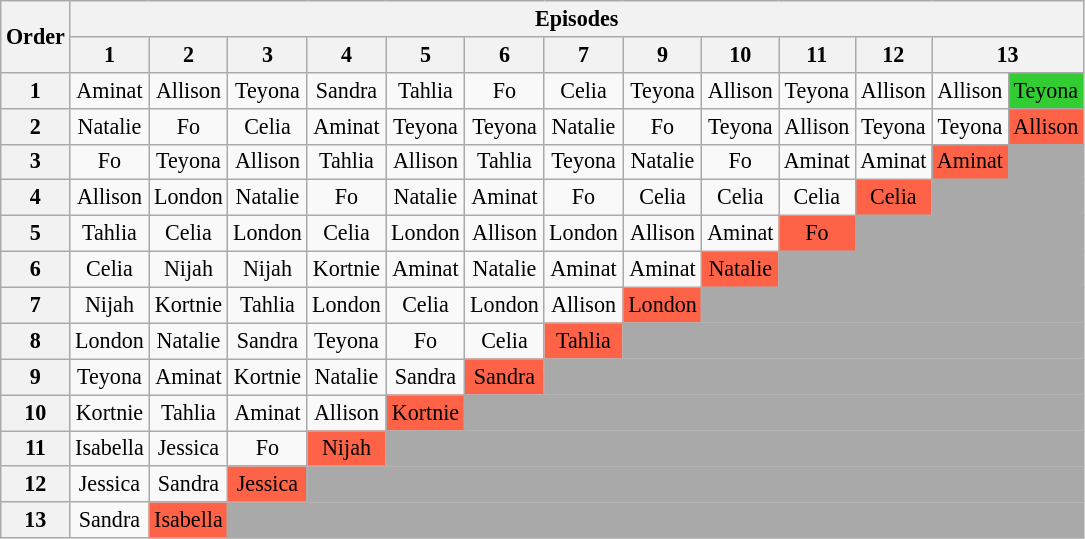<table class="wikitable" style="text-align:center; font-size:92%">
<tr>
<th rowspan=2>Order</th>
<th colspan=13>Episodes</th>
</tr>
<tr>
<th>1</th>
<th>2</th>
<th>3</th>
<th>4</th>
<th>5</th>
<th>6</th>
<th>7</th>
<th>9</th>
<th>10</th>
<th>11</th>
<th>12</th>
<th colspan=2>13</th>
</tr>
<tr>
<th>1</th>
<td>Aminat</td>
<td>Allison</td>
<td>Teyona</td>
<td>Sandra</td>
<td>Tahlia</td>
<td>Fo</td>
<td>Celia</td>
<td>Teyona</td>
<td>Allison</td>
<td>Teyona</td>
<td>Allison</td>
<td>Allison</td>
<td style="background:limegreen;">Teyona</td>
</tr>
<tr>
<th>2</th>
<td>Natalie</td>
<td>Fo</td>
<td>Celia</td>
<td>Aminat</td>
<td>Teyona</td>
<td>Teyona</td>
<td>Natalie</td>
<td>Fo</td>
<td>Teyona</td>
<td>Allison</td>
<td>Teyona</td>
<td>Teyona</td>
<td style="background:tomato;">Allison</td>
</tr>
<tr>
<th>3</th>
<td>Fo</td>
<td>Teyona</td>
<td>Allison</td>
<td>Tahlia</td>
<td>Allison</td>
<td>Tahlia</td>
<td>Teyona</td>
<td>Natalie</td>
<td>Fo</td>
<td>Aminat</td>
<td>Aminat</td>
<td style="background:tomato;">Aminat</td>
<td style="background:darkgrey;" colspan="1"></td>
</tr>
<tr>
<th>4</th>
<td>Allison</td>
<td>London</td>
<td>Natalie</td>
<td>Fo</td>
<td>Natalie</td>
<td>Aminat</td>
<td>Fo</td>
<td>Celia</td>
<td>Celia</td>
<td>Celia</td>
<td style="background:tomato;">Celia</td>
<td style="background:darkgrey;" colspan="2"></td>
</tr>
<tr>
<th>5</th>
<td>Tahlia</td>
<td>Celia</td>
<td>London</td>
<td>Celia</td>
<td>London</td>
<td>Allison</td>
<td>London</td>
<td>Allison</td>
<td>Aminat</td>
<td style="background:tomato;">Fo</td>
<td style="background:darkgrey;" colspan="3"></td>
</tr>
<tr>
<th>6</th>
<td>Celia</td>
<td>Nijah</td>
<td>Nijah</td>
<td>Kortnie</td>
<td>Aminat</td>
<td>Natalie</td>
<td>Aminat</td>
<td>Aminat</td>
<td style="background:tomato;">Natalie</td>
<td style="background:darkgrey;" colspan="4"></td>
</tr>
<tr>
<th>7</th>
<td>Nijah</td>
<td>Kortnie</td>
<td>Tahlia</td>
<td>London</td>
<td>Celia</td>
<td>London</td>
<td>Allison</td>
<td style="background:tomato;">London</td>
<td style="background:darkgrey;" colspan="5"></td>
</tr>
<tr>
<th>8</th>
<td>London</td>
<td>Natalie</td>
<td>Sandra</td>
<td>Teyona</td>
<td>Fo</td>
<td>Celia</td>
<td style="background:tomato;">Tahlia</td>
<td style="background:darkgrey;" colspan="6"></td>
</tr>
<tr>
<th>9</th>
<td>Teyona</td>
<td>Aminat</td>
<td>Kortnie</td>
<td>Natalie</td>
<td>Sandra</td>
<td style="background:tomato;">Sandra</td>
<td style="background:darkgrey;" colspan="7"></td>
</tr>
<tr>
<th>10</th>
<td>Kortnie</td>
<td>Tahlia</td>
<td>Aminat</td>
<td>Allison</td>
<td style="background:tomato;">Kortnie</td>
<td style="background:darkgrey;" colspan="8"></td>
</tr>
<tr>
<th>11</th>
<td>Isabella</td>
<td>Jessica</td>
<td>Fo</td>
<td style="background:tomato;">Nijah</td>
<td style="background:darkgrey;" colspan="9"></td>
</tr>
<tr>
<th>12</th>
<td>Jessica</td>
<td>Sandra</td>
<td style="background:tomato;">Jessica</td>
<td style="background:darkgrey;" colspan="10"></td>
</tr>
<tr>
<th>13</th>
<td>Sandra</td>
<td style="background:tomato;">Isabella</td>
<td style="background:darkgrey;" colspan="11"></td>
</tr>
</table>
